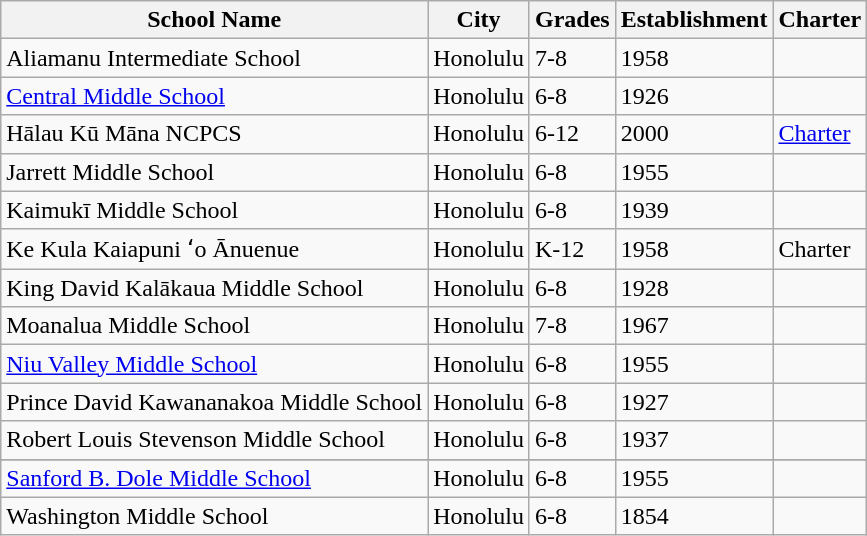<table class="wikitable">
<tr>
<th>School Name</th>
<th>City</th>
<th>Grades</th>
<th>Establishment</th>
<th>Charter</th>
</tr>
<tr>
<td>Aliamanu Intermediate School</td>
<td>Honolulu</td>
<td>7-8</td>
<td>1958</td>
<td></td>
</tr>
<tr>
<td><a href='#'>Central Middle School</a></td>
<td>Honolulu</td>
<td>6-8</td>
<td>1926</td>
<td></td>
</tr>
<tr>
<td>Hālau Kū Māna NCPCS</td>
<td>Honolulu</td>
<td>6-12</td>
<td>2000</td>
<td><a href='#'>Charter</a></td>
</tr>
<tr>
<td>Jarrett Middle School</td>
<td>Honolulu</td>
<td>6-8</td>
<td>1955</td>
<td></td>
</tr>
<tr>
<td>Kaimukī Middle School</td>
<td>Honolulu</td>
<td>6-8</td>
<td>1939</td>
<td></td>
</tr>
<tr>
<td>Ke Kula Kaiapuni ʻo Ānuenue</td>
<td>Honolulu</td>
<td>K-12</td>
<td>1958</td>
<td>Charter</td>
</tr>
<tr>
<td>King David Kalākaua Middle School</td>
<td>Honolulu</td>
<td>6-8</td>
<td>1928</td>
<td></td>
</tr>
<tr>
<td>Moanalua Middle School</td>
<td>Honolulu</td>
<td>7-8</td>
<td>1967</td>
<td></td>
</tr>
<tr>
<td><a href='#'>Niu Valley Middle School</a></td>
<td>Honolulu</td>
<td>6-8</td>
<td>1955</td>
<td></td>
</tr>
<tr>
<td>Prince David Kawananakoa Middle School</td>
<td>Honolulu</td>
<td>6-8</td>
<td>1927</td>
<td></td>
</tr>
<tr>
<td>Robert Louis Stevenson Middle School</td>
<td>Honolulu</td>
<td>6-8</td>
<td>1937</td>
<td></td>
</tr>
<tr>
</tr>
<tr>
<td><a href='#'>Sanford B. Dole Middle School</a></td>
<td>Honolulu</td>
<td>6-8</td>
<td>1955</td>
<td></td>
</tr>
<tr>
<td>Washington Middle School</td>
<td>Honolulu</td>
<td>6-8</td>
<td>1854</td>
<td></td>
</tr>
</table>
